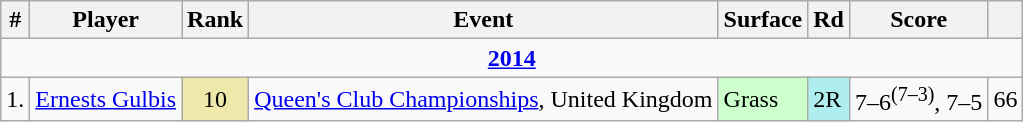<table class="wikitable sortable">
<tr>
<th>#</th>
<th>Player</th>
<th>Rank</th>
<th>Event</th>
<th>Surface</th>
<th>Rd</th>
<th>Score</th>
<th></th>
</tr>
<tr>
<td colspan=8 style=text-align:center><strong><a href='#'>2014</a></strong></td>
</tr>
<tr>
<td>1.</td>
<td> <a href='#'>Ernests Gulbis</a></td>
<td style=text-align:center bgcolor=EEE8AA>10</td>
<td><a href='#'>Queen's Club Championships</a>, United Kingdom</td>
<td bgcolor=CCFFCC>Grass</td>
<td bgcolor=afeeee>2R</td>
<td>7–6<sup>(7–3)</sup>, 7–5</td>
<td align=center>66</td>
</tr>
</table>
